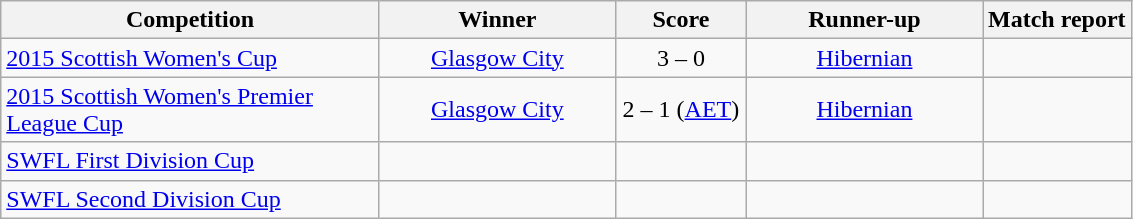<table class="wikitable" style="text-align:center">
<tr>
<th width=245>Competition</th>
<th width=150>Winner</th>
<th width=80>Score</th>
<th width=150>Runner-up</th>
<th>Match report</th>
</tr>
<tr>
<td align=left><a href='#'>2015 Scottish Women's Cup</a></td>
<td><a href='#'>Glasgow City</a></td>
<td>3 – 0</td>
<td><a href='#'>Hibernian</a></td>
<td></td>
</tr>
<tr>
<td align=left><a href='#'>2015 Scottish Women's Premier League Cup</a></td>
<td><a href='#'>Glasgow City</a></td>
<td>2 – 1 (<a href='#'>AET</a>)</td>
<td><a href='#'>Hibernian</a></td>
<td></td>
</tr>
<tr>
<td align=left><a href='#'>SWFL First Division Cup</a></td>
<td></td>
<td></td>
<td></td>
<td></td>
</tr>
<tr>
<td align=left><a href='#'>SWFL Second Division Cup</a></td>
<td></td>
<td></td>
<td></td>
<td></td>
</tr>
</table>
